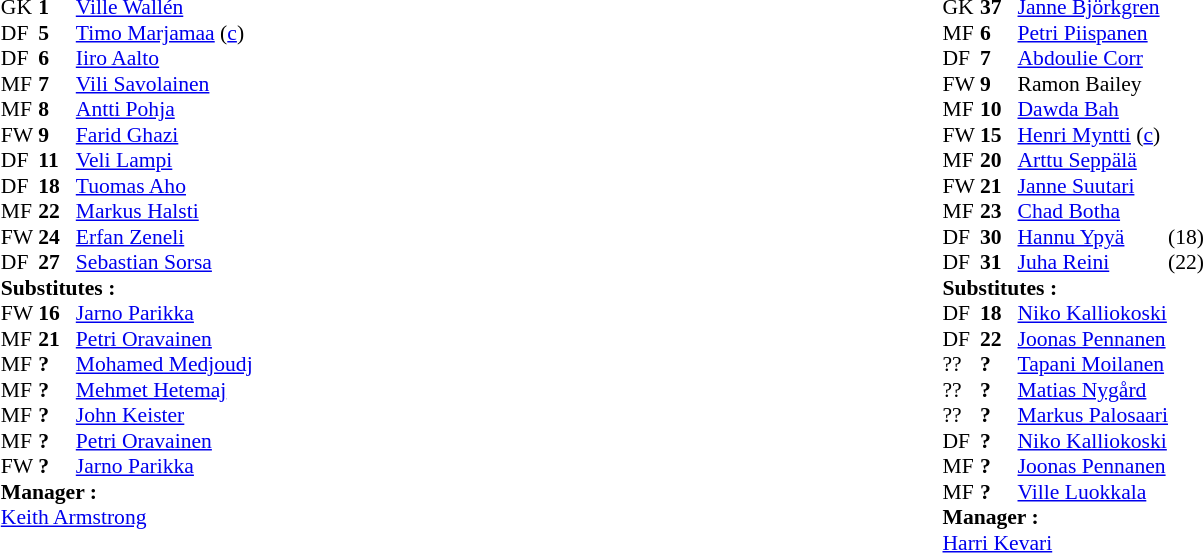<table width="100%">
<tr>
<td valign="top" width="50%"><br><table style="font-size: 90%" cellspacing="0" cellpadding="0" align="center">
<tr>
<th width="25"></th>
<th width="25"></th>
</tr>
<tr>
<td>GK</td>
<td><strong>1</strong></td>
<td> <a href='#'>Ville Wallén</a></td>
</tr>
<tr>
<td>DF</td>
<td><strong>5</strong></td>
<td> <a href='#'>Timo Marjamaa</a> (<a href='#'>c</a>)</td>
</tr>
<tr>
<td>DF</td>
<td><strong>6</strong></td>
<td> <a href='#'>Iiro Aalto</a></td>
</tr>
<tr>
<td>MF</td>
<td><strong>7</strong></td>
<td> <a href='#'>Vili Savolainen</a></td>
</tr>
<tr>
<td>MF</td>
<td><strong>8</strong></td>
<td> <a href='#'>Antti Pohja</a></td>
</tr>
<tr>
<td>FW</td>
<td><strong>9</strong></td>
<td> <a href='#'>Farid Ghazi</a></td>
</tr>
<tr>
<td>DF</td>
<td><strong>11</strong></td>
<td> <a href='#'>Veli Lampi</a></td>
<td></td>
<td></td>
</tr>
<tr>
<td>DF</td>
<td><strong>18</strong></td>
<td> <a href='#'>Tuomas Aho</a></td>
</tr>
<tr>
<td>MF</td>
<td><strong>22</strong></td>
<td> <a href='#'>Markus Halsti</a></td>
</tr>
<tr>
<td>FW</td>
<td><strong>24</strong></td>
<td> <a href='#'>Erfan Zeneli</a></td>
<td></td>
<td></td>
</tr>
<tr>
<td>DF</td>
<td><strong>27</strong></td>
<td> <a href='#'>Sebastian Sorsa</a></td>
</tr>
<tr>
<td colspan=3><strong>Substitutes : </strong></td>
</tr>
<tr>
<td>FW</td>
<td><strong>16</strong></td>
<td> <a href='#'>Jarno Parikka</a></td>
<td></td>
<td></td>
</tr>
<tr>
<td>MF</td>
<td><strong>21</strong></td>
<td> <a href='#'>Petri Oravainen</a></td>
<td></td>
<td></td>
</tr>
<tr>
<td>MF</td>
<td><strong>?</strong></td>
<td> <a href='#'>Mohamed Medjoudj</a></td>
</tr>
<tr>
<td>MF</td>
<td><strong>?</strong></td>
<td> <a href='#'>Mehmet Hetemaj</a></td>
</tr>
<tr>
<td>MF</td>
<td><strong>?</strong></td>
<td> <a href='#'>John Keister</a></td>
</tr>
<tr>
<td>MF</td>
<td><strong>?</strong></td>
<td> <a href='#'>Petri Oravainen</a></td>
</tr>
<tr>
<td>FW</td>
<td><strong>?</strong></td>
<td> <a href='#'>Jarno Parikka</a></td>
</tr>
<tr>
<td colspan=3><strong>Manager :</strong></td>
</tr>
<tr>
<td colspan=4> <a href='#'>Keith Armstrong</a></td>
</tr>
</table>
</td>
<td valign="top" width="50%"><br><table style="font-size: 90%" cellspacing="0" cellpadding="0"  align="center">
<tr>
<th width=25></th>
<th width=25></th>
</tr>
<tr>
<td>GK</td>
<td><strong>37</strong></td>
<td> <a href='#'>Janne Björkgren</a></td>
</tr>
<tr>
<td>MF</td>
<td><strong>6</strong></td>
<td> <a href='#'>Petri Piispanen</a></td>
</tr>
<tr>
<td>DF</td>
<td><strong>7</strong></td>
<td> <a href='#'>Abdoulie Corr</a></td>
</tr>
<tr>
<td>FW</td>
<td><strong>9</strong></td>
<td> Ramon Bailey</td>
</tr>
<tr>
<td>MF</td>
<td><strong>10</strong></td>
<td> <a href='#'>Dawda Bah</a></td>
</tr>
<tr>
<td>FW</td>
<td><strong>15</strong></td>
<td> <a href='#'>Henri Myntti</a> (<a href='#'>c</a>)</td>
</tr>
<tr>
<td>MF</td>
<td><strong>20</strong></td>
<td> <a href='#'>Arttu Seppälä</a></td>
</tr>
<tr>
<td>FW</td>
<td><strong>21</strong></td>
<td> <a href='#'>Janne Suutari</a></td>
</tr>
<tr>
<td>MF</td>
<td><strong>23</strong></td>
<td> <a href='#'>Chad Botha</a></td>
</tr>
<tr>
<td>DF</td>
<td><strong>30</strong></td>
<td> <a href='#'>Hannu Ypyä</a></td>
<td></td>
<td> (18)</td>
</tr>
<tr>
<td>DF</td>
<td><strong>31</strong></td>
<td> <a href='#'>Juha Reini</a></td>
<td></td>
<td> (22)</td>
</tr>
<tr>
<td colspan=3><strong>Substitutes : </strong></td>
</tr>
<tr>
<td>DF</td>
<td><strong>18</strong></td>
<td> <a href='#'>Niko Kalliokoski</a></td>
<td></td>
<td></td>
</tr>
<tr>
<td>DF</td>
<td><strong>22</strong></td>
<td> <a href='#'>Joonas Pennanen</a></td>
<td></td>
<td></td>
</tr>
<tr>
<td>??</td>
<td><strong>?</strong></td>
<td> <a href='#'>Tapani Moilanen</a></td>
</tr>
<tr>
<td>??</td>
<td><strong>?</strong></td>
<td> <a href='#'>Matias Nygård</a></td>
</tr>
<tr>
<td>??</td>
<td><strong>?</strong></td>
<td> <a href='#'>Markus Palosaari</a></td>
</tr>
<tr>
<td>DF</td>
<td><strong>?</strong></td>
<td> <a href='#'>Niko Kalliokoski</a></td>
</tr>
<tr>
<td>MF</td>
<td><strong>?</strong></td>
<td> <a href='#'>Joonas Pennanen</a></td>
</tr>
<tr>
<td>MF</td>
<td><strong>?</strong></td>
<td> <a href='#'>Ville Luokkala</a></td>
</tr>
<tr>
<td colspan=3><strong>Manager :</strong></td>
</tr>
<tr>
<td colspan=4> <a href='#'>Harri Kevari</a></td>
</tr>
</table>
</td>
</tr>
</table>
